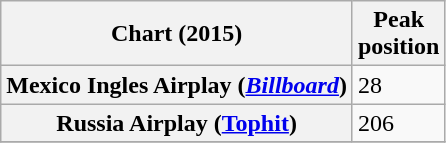<table class="wikitable plainrowheaders sortable" style="text-align:left;" style="text-align:center">
<tr>
<th scope="col">Chart (2015)</th>
<th scope="col">Peak<br>position</th>
</tr>
<tr>
<th scope="row">Mexico Ingles Airplay (<a href='#'><em>Billboard</em></a>)</th>
<td>28</td>
</tr>
<tr>
<th scope="row">Russia Airplay (<a href='#'>Tophit</a>)</th>
<td>206</td>
</tr>
<tr>
</tr>
</table>
